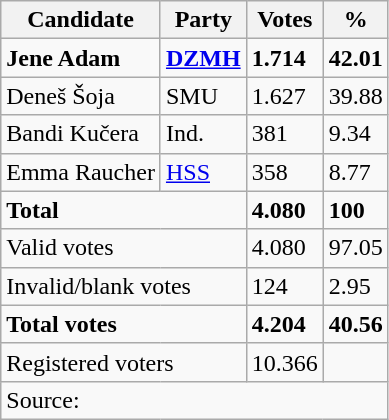<table class="wikitable" style="text-align: left;">
<tr>
<th>Candidate</th>
<th>Party</th>
<th>Votes</th>
<th>%</th>
</tr>
<tr>
<td><strong>Jene Adam</strong></td>
<td><a href='#'><strong>DZMH</strong></a></td>
<td><strong>1.714</strong></td>
<td><strong>42.01</strong></td>
</tr>
<tr>
<td>Deneš Šoja</td>
<td>SMU</td>
<td>1.627</td>
<td>39.88</td>
</tr>
<tr>
<td>Bandi Kučera</td>
<td>Ind.</td>
<td>381</td>
<td>9.34</td>
</tr>
<tr>
<td>Emma Raucher</td>
<td><a href='#'>HSS</a></td>
<td>358</td>
<td>8.77</td>
</tr>
<tr>
<td colspan="2"><strong>Total</strong></td>
<td><strong>4.080</strong></td>
<td><strong>100</strong></td>
</tr>
<tr>
<td colspan="2">Valid votes</td>
<td>4.080</td>
<td>97.05</td>
</tr>
<tr>
<td colspan="2">Invalid/blank votes</td>
<td>124</td>
<td>2.95</td>
</tr>
<tr>
<td colspan="2"><strong>Total votes</strong></td>
<td><strong>4.204</strong></td>
<td><strong>40.56</strong></td>
</tr>
<tr>
<td colspan="2">Registered voters</td>
<td>10.366</td>
<td></td>
</tr>
<tr>
<td colspan="4">Source: </td>
</tr>
</table>
